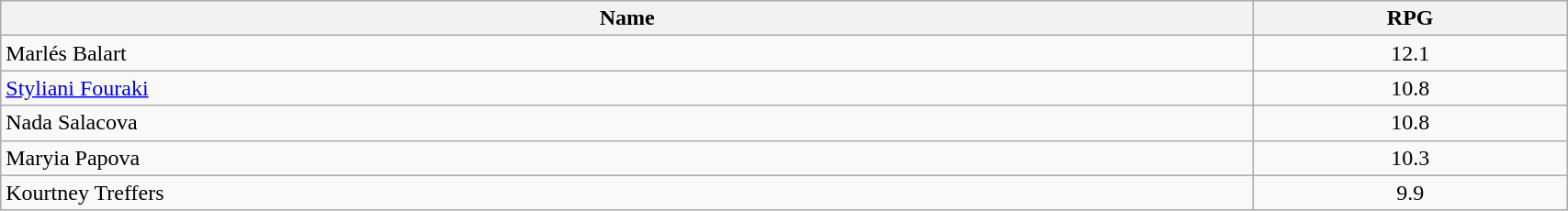<table class=wikitable width="90%">
<tr>
<th width="80%">Name</th>
<th width="20%">RPG</th>
</tr>
<tr>
<td> Marlés Balart</td>
<td align=center>12.1</td>
</tr>
<tr>
<td> <a href='#'>Styliani Fouraki</a></td>
<td align=center>10.8</td>
</tr>
<tr>
<td> Nada Salacova</td>
<td align=center>10.8</td>
</tr>
<tr>
<td> Maryia Papova</td>
<td align=center>10.3</td>
</tr>
<tr>
<td> Kourtney Treffers</td>
<td align=center>9.9</td>
</tr>
</table>
